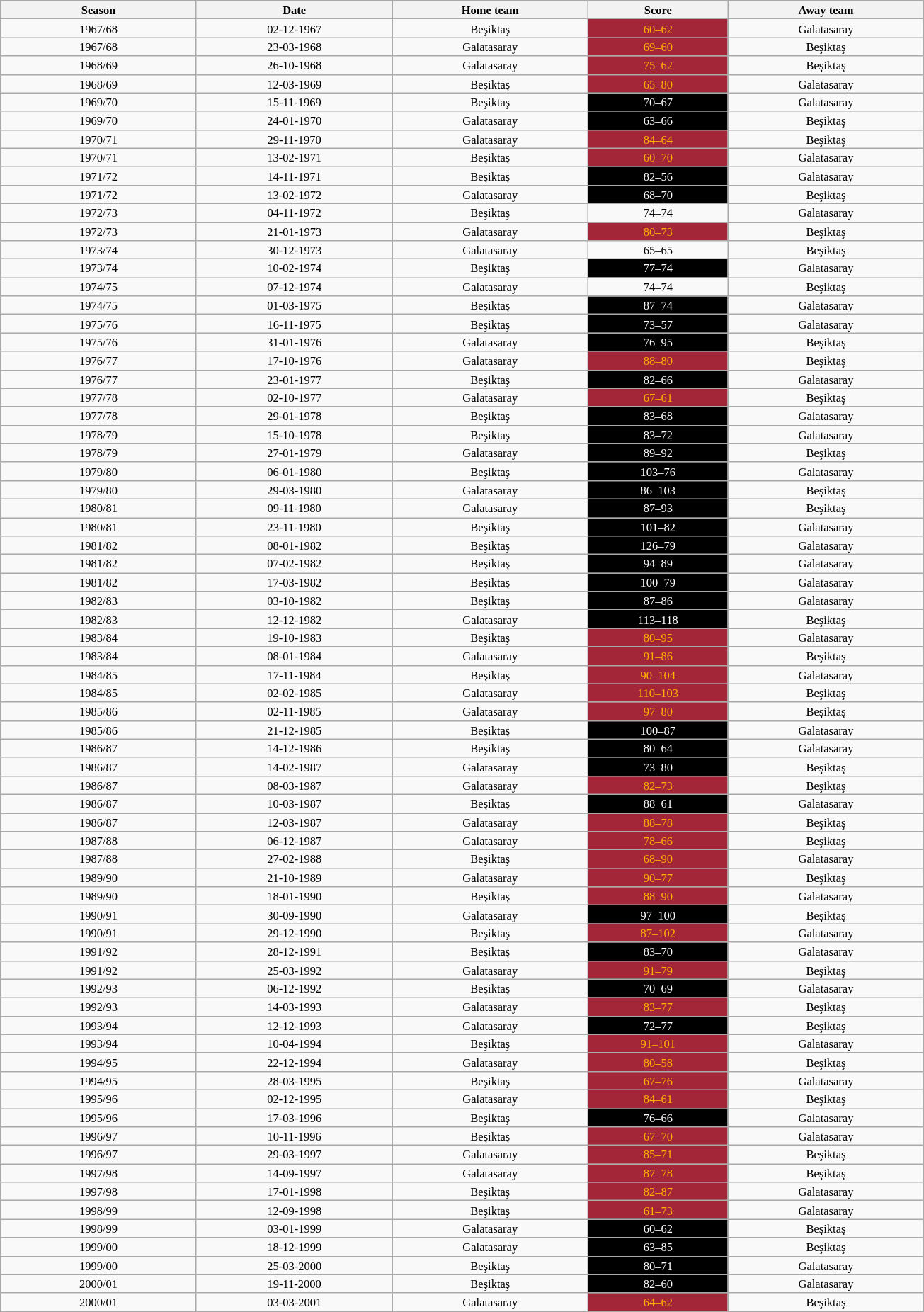<table class="wikitable" style="text-align: center; width=20%; font-size: 11px">
<tr>
<th rowspan=1 width=7%><strong>Season</strong></th>
<th rowspan=1 width=7%><strong>Date</strong></th>
<th rowspan=1 width=7%><strong>Home team</strong></th>
<th rowspan=1 width=5%><strong>Score</strong></th>
<th rowspan=1 width=7%><strong>Away team</strong></th>
</tr>
<tr>
<td>1967/68</td>
<td>02-12-1967</td>
<td>Beşiktaş</td>
<td style="background:#A32638; color:#FFB300;">60–62</td>
<td>Galatasaray</td>
</tr>
<tr>
<td>1967/68</td>
<td>23-03-1968</td>
<td>Galatasaray</td>
<td style="background:#A32638; color:#FFB300;">69–60</td>
<td>Beşiktaş</td>
</tr>
<tr>
<td>1968/69</td>
<td>26-10-1968</td>
<td>Galatasaray</td>
<td style="background:#A32638; color:#FFB300;">75–62</td>
<td>Beşiktaş</td>
</tr>
<tr>
<td>1968/69</td>
<td>12-03-1969</td>
<td>Beşiktaş</td>
<td style="background:#A32638; color:#FFB300;">65–80</td>
<td>Galatasaray</td>
</tr>
<tr>
<td>1969/70</td>
<td>15-11-1969</td>
<td>Beşiktaş</td>
<td style="background:black; color:white;">70–67</td>
<td>Galatasaray</td>
</tr>
<tr>
<td>1969/70</td>
<td>24-01-1970</td>
<td>Galatasaray</td>
<td style="background:black; color:white;">63–66</td>
<td>Beşiktaş</td>
</tr>
<tr>
<td>1970/71</td>
<td>29-11-1970</td>
<td>Galatasaray</td>
<td style="background:#A32638; color:#FFB300;">84–64</td>
<td>Beşiktaş</td>
</tr>
<tr>
<td>1970/71</td>
<td>13-02-1971</td>
<td>Beşiktaş</td>
<td style="background:#A32638; color:#FFB300;">60–70</td>
<td>Galatasaray</td>
</tr>
<tr>
<td>1971/72</td>
<td>14-11-1971</td>
<td>Beşiktaş</td>
<td style="background:black; color:white;">82–56</td>
<td>Galatasaray</td>
</tr>
<tr>
<td>1971/72</td>
<td>13-02-1972</td>
<td>Galatasaray</td>
<td style="background:black; color:white;">68–70</td>
<td>Beşiktaş</td>
</tr>
<tr>
<td>1972/73</td>
<td>04-11-1972</td>
<td>Beşiktaş</td>
<td>74–74</td>
<td>Galatasaray</td>
</tr>
<tr>
<td>1972/73</td>
<td>21-01-1973</td>
<td>Galatasaray</td>
<td style="background:#A32638; color:#FFB300;">80–73</td>
<td>Beşiktaş</td>
</tr>
<tr>
<td>1973/74</td>
<td>30-12-1973</td>
<td>Galatasaray</td>
<td>65–65</td>
<td>Beşiktaş</td>
</tr>
<tr>
<td>1973/74</td>
<td>10-02-1974</td>
<td>Beşiktaş</td>
<td style="background:black; color:white;">77–74</td>
<td>Galatasaray</td>
</tr>
<tr>
<td>1974/75</td>
<td>07-12-1974</td>
<td>Galatasaray</td>
<td>74–74</td>
<td>Beşiktaş</td>
</tr>
<tr>
<td>1974/75</td>
<td>01-03-1975</td>
<td>Beşiktaş</td>
<td style="background:black; color:white;">87–74</td>
<td>Galatasaray</td>
</tr>
<tr>
<td>1975/76</td>
<td>16-11-1975</td>
<td>Beşiktaş</td>
<td style="background:black; color:white;">73–57</td>
<td>Galatasaray</td>
</tr>
<tr>
<td>1975/76</td>
<td>31-01-1976</td>
<td>Galatasaray</td>
<td style="background:black; color:white;">76–95</td>
<td>Beşiktaş</td>
</tr>
<tr>
<td>1976/77</td>
<td>17-10-1976</td>
<td>Galatasaray</td>
<td style="background:#A32638; color:#FFB300;">88–80</td>
<td>Beşiktaş</td>
</tr>
<tr>
<td>1976/77</td>
<td>23-01-1977</td>
<td>Beşiktaş</td>
<td style="background:black; color:white;">82–66</td>
<td>Galatasaray</td>
</tr>
<tr>
<td>1977/78</td>
<td>02-10-1977</td>
<td>Galatasaray</td>
<td style="background:#A32638; color:#FFB300;">67–61</td>
<td>Beşiktaş</td>
</tr>
<tr>
<td>1977/78</td>
<td>29-01-1978</td>
<td>Beşiktaş</td>
<td style="background:black; color:white;">83–68</td>
<td>Galatasaray</td>
</tr>
<tr>
<td>1978/79</td>
<td>15-10-1978</td>
<td>Beşiktaş</td>
<td style="background:black; color:white;">83–72</td>
<td>Galatasaray</td>
</tr>
<tr>
<td>1978/79</td>
<td>27-01-1979</td>
<td>Galatasaray</td>
<td style="background:black; color:white;">89–92</td>
<td>Beşiktaş</td>
</tr>
<tr>
<td>1979/80</td>
<td>06-01-1980</td>
<td>Beşiktaş</td>
<td style="background:black; color:white;">103–76</td>
<td>Galatasaray</td>
</tr>
<tr>
<td>1979/80</td>
<td>29-03-1980</td>
<td>Galatasaray</td>
<td style="background:black; color:white;">86–103</td>
<td>Beşiktaş</td>
</tr>
<tr>
<td>1980/81</td>
<td>09-11-1980</td>
<td>Galatasaray</td>
<td style="background:black; color:white;">87–93</td>
<td>Beşiktaş</td>
</tr>
<tr>
<td>1980/81</td>
<td>23-11-1980</td>
<td>Beşiktaş</td>
<td style="background:black; color:white;">101–82</td>
<td>Galatasaray</td>
</tr>
<tr>
<td>1981/82</td>
<td>08-01-1982</td>
<td>Beşiktaş</td>
<td style="background:black; color:white;">126–79</td>
<td>Galatasaray</td>
</tr>
<tr>
<td>1981/82</td>
<td>07-02-1982</td>
<td>Beşiktaş</td>
<td style="background:black; color:white;">94–89</td>
<td>Galatasaray</td>
</tr>
<tr>
<td>1981/82</td>
<td>17-03-1982</td>
<td>Beşiktaş</td>
<td style="background:black; color:white;">100–79</td>
<td>Galatasaray</td>
</tr>
<tr>
<td>1982/83</td>
<td>03-10-1982</td>
<td>Beşiktaş</td>
<td style="background:black; color:white;">87–86</td>
<td>Galatasaray</td>
</tr>
<tr>
<td>1982/83</td>
<td>12-12-1982</td>
<td>Galatasaray</td>
<td style="background:black; color:white;">113–118</td>
<td>Beşiktaş</td>
</tr>
<tr>
<td>1983/84</td>
<td>19-10-1983</td>
<td>Beşiktaş</td>
<td style="background:#A32638; color:#FFB300;">80–95</td>
<td>Galatasaray</td>
</tr>
<tr>
<td>1983/84</td>
<td>08-01-1984</td>
<td>Galatasaray</td>
<td style="background:#A32638; color:#FFB300;">91–86</td>
<td>Beşiktaş</td>
</tr>
<tr>
<td>1984/85</td>
<td>17-11-1984</td>
<td>Beşiktaş</td>
<td style="background:#A32638; color:#FFB300;">90–104</td>
<td>Galatasaray</td>
</tr>
<tr>
<td>1984/85</td>
<td>02-02-1985</td>
<td>Galatasaray</td>
<td style="background:#A32638; color:#FFB300;">110–103</td>
<td>Beşiktaş</td>
</tr>
<tr>
<td>1985/86</td>
<td>02-11-1985</td>
<td>Galatasaray</td>
<td style="background:#A32638; color:#FFB300;">97–80</td>
<td>Beşiktaş</td>
</tr>
<tr>
<td>1985/86</td>
<td>21-12-1985</td>
<td>Beşiktaş</td>
<td style="background:black; color:white;">100–87</td>
<td>Galatasaray</td>
</tr>
<tr>
<td>1986/87</td>
<td>14-12-1986</td>
<td>Beşiktaş</td>
<td style="background:black; color:white;">80–64</td>
<td>Galatasaray</td>
</tr>
<tr>
<td>1986/87</td>
<td>14-02-1987</td>
<td>Galatasaray</td>
<td style="background:black; color:white;">73–80</td>
<td>Beşiktaş</td>
</tr>
<tr>
<td>1986/87</td>
<td>08-03-1987</td>
<td>Galatasaray</td>
<td style="background:#A32638; color:#FFB300;">82–73</td>
<td>Beşiktaş</td>
</tr>
<tr>
<td>1986/87</td>
<td>10-03-1987</td>
<td>Beşiktaş</td>
<td style="background:black; color:white;">88–61</td>
<td>Galatasaray</td>
</tr>
<tr>
<td>1986/87</td>
<td>12-03-1987</td>
<td>Galatasaray</td>
<td style="background:#A32638; color:#FFB300;">88–78</td>
<td>Beşiktaş</td>
</tr>
<tr>
<td>1987/88</td>
<td>06-12-1987</td>
<td>Galatasaray</td>
<td style="background:#A32638; color:#FFB300;">78–66</td>
<td>Beşiktaş</td>
</tr>
<tr>
<td>1987/88</td>
<td>27-02-1988</td>
<td>Beşiktaş</td>
<td style="background:#A32638; color:#FFB300;">68–90</td>
<td>Galatasaray</td>
</tr>
<tr>
<td>1989/90</td>
<td>21-10-1989</td>
<td>Galatasaray</td>
<td style="background:#A32638; color:#FFB300;">90–77</td>
<td>Beşiktaş</td>
</tr>
<tr>
<td>1989/90</td>
<td>18-01-1990</td>
<td>Beşiktaş</td>
<td style="background:#A32638; color:#FFB300;">88–90</td>
<td>Galatasaray</td>
</tr>
<tr>
<td>1990/91</td>
<td>30-09-1990</td>
<td>Galatasaray</td>
<td style="background:black; color:white;">97–100</td>
<td>Beşiktaş</td>
</tr>
<tr>
<td>1990/91</td>
<td>29-12-1990</td>
<td>Beşiktaş</td>
<td style="background:#A32638; color:#FFB300;">87–102</td>
<td>Galatasaray</td>
</tr>
<tr>
<td>1991/92</td>
<td>28-12-1991</td>
<td>Beşiktaş</td>
<td style="background:black; color:white;">83–70</td>
<td>Galatasaray</td>
</tr>
<tr>
<td>1991/92</td>
<td>25-03-1992</td>
<td>Galatasaray</td>
<td style="background:#A32638; color:#FFB300;">91–79</td>
<td>Beşiktaş</td>
</tr>
<tr>
<td>1992/93</td>
<td>06-12-1992</td>
<td>Beşiktaş</td>
<td style="background:black; color:white;">70–69</td>
<td>Galatasaray</td>
</tr>
<tr>
<td>1992/93</td>
<td>14-03-1993</td>
<td>Galatasaray</td>
<td style="background:#A32638; color:#FFB300;">83–77</td>
<td>Beşiktaş</td>
</tr>
<tr>
<td>1993/94</td>
<td>12-12-1993</td>
<td>Galatasaray</td>
<td style="background:black; color:white;">72–77</td>
<td>Beşiktaş</td>
</tr>
<tr>
<td>1993/94</td>
<td>10-04-1994</td>
<td>Beşiktaş</td>
<td style="background:#A32638; color:#FFB300;">91–101</td>
<td>Galatasaray</td>
</tr>
<tr>
<td>1994/95</td>
<td>22-12-1994</td>
<td>Galatasaray</td>
<td style="background:#A32638; color:#FFB300;">80–58</td>
<td>Beşiktaş</td>
</tr>
<tr>
<td>1994/95</td>
<td>28-03-1995</td>
<td>Beşiktaş</td>
<td style="background:#A32638; color:#FFB300;">67–76</td>
<td>Galatasaray</td>
</tr>
<tr>
<td>1995/96</td>
<td>02-12-1995</td>
<td>Galatasaray</td>
<td style="background:#A32638; color:#FFB300;">84–61</td>
<td>Beşiktaş</td>
</tr>
<tr>
<td>1995/96</td>
<td>17-03-1996</td>
<td>Beşiktaş</td>
<td style="background:black; color:white;">76–66</td>
<td>Galatasaray</td>
</tr>
<tr>
<td>1996/97</td>
<td>10-11-1996</td>
<td>Beşiktaş</td>
<td style="background:#A32638; color:#FFB300;">67–70</td>
<td>Galatasaray</td>
</tr>
<tr>
<td>1996/97</td>
<td>29-03-1997</td>
<td>Galatasaray</td>
<td style="background:#A32638; color:#FFB300;">85–71</td>
<td>Beşiktaş</td>
</tr>
<tr>
<td>1997/98</td>
<td>14-09-1997</td>
<td>Galatasaray</td>
<td style="background:#A32638; color:#FFB300;">87–78</td>
<td>Beşiktaş</td>
</tr>
<tr>
<td>1997/98</td>
<td>17-01-1998</td>
<td>Beşiktaş</td>
<td style="background:#A32638; color:#FFB300;">82–87</td>
<td>Galatasaray</td>
</tr>
<tr>
<td>1998/99</td>
<td>12-09-1998</td>
<td>Beşiktaş</td>
<td style="background:#A32638; color:#FFB300;">61–73</td>
<td>Galatasaray</td>
</tr>
<tr>
<td>1998/99</td>
<td>03-01-1999</td>
<td>Galatasaray</td>
<td style="background:black; color:white;">60–62</td>
<td>Beşiktaş</td>
</tr>
<tr>
<td>1999/00</td>
<td>18-12-1999</td>
<td>Galatasaray</td>
<td style="background:black; color:white;">63–85</td>
<td>Beşiktaş</td>
</tr>
<tr>
<td>1999/00</td>
<td>25-03-2000</td>
<td>Beşiktaş</td>
<td style="background:black; color:white;">80–71</td>
<td>Galatasaray</td>
</tr>
<tr>
<td>2000/01</td>
<td>19-11-2000</td>
<td>Beşiktaş</td>
<td style="background:black; color:white;">82–60</td>
<td>Galatasaray</td>
</tr>
<tr>
<td>2000/01</td>
<td>03-03-2001</td>
<td>Galatasaray</td>
<td style="background:#A32638; color:#FFB300;">64–62</td>
<td>Beşiktaş</td>
</tr>
</table>
